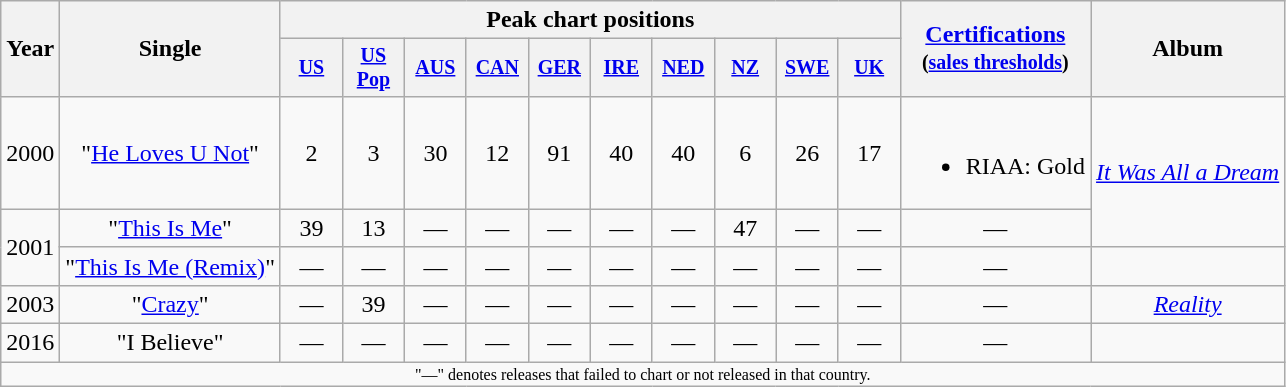<table class="wikitable" style="text-align:center;">
<tr>
<th rowspan="2">Year</th>
<th rowspan="2">Single</th>
<th colspan="10">Peak chart positions</th>
<th rowspan="2"><a href='#'>Certifications</a><br><small>(<a href='#'>sales thresholds</a>)</small></th>
<th rowspan="2">Album</th>
</tr>
<tr style="font-size:smaller;">
<th style="width:35px;"><a href='#'>US</a><br></th>
<th style="width:35px;"><a href='#'>US<br>Pop</a><br></th>
<th style="width:35px;"><a href='#'>AUS</a><br></th>
<th style="width:35px;"><a href='#'>CAN</a><br></th>
<th style="width:35px;"><a href='#'>GER</a><br></th>
<th style="width:35px;"><a href='#'>IRE</a><br></th>
<th style="width:35px;"><a href='#'>NED</a><br></th>
<th style="width:35px;"><a href='#'>NZ</a><br></th>
<th style="width:35px;"><a href='#'>SWE</a><br></th>
<th style="width:35px;"><a href='#'>UK</a><br></th>
</tr>
<tr>
<td>2000</td>
<td>"<a href='#'>He Loves U Not</a>"</td>
<td style="text-align:center;">2</td>
<td style="text-align:center;">3</td>
<td style="text-align:center;">30</td>
<td style="text-align:center;">12</td>
<td style="text-align:center;">91</td>
<td style="text-align:center;">40</td>
<td style="text-align:center;">40</td>
<td style="text-align:center;">6</td>
<td style="text-align:center;">26</td>
<td style="text-align:center;">17</td>
<td><br><ul><li>RIAA: Gold</li></ul></td>
<td rowspan="2"><em><a href='#'>It Was All a Dream</a></em></td>
</tr>
<tr>
<td rowspan="2">2001</td>
<td>"<a href='#'>This Is Me</a>"</td>
<td style="text-align:center;">39</td>
<td style="text-align:center;">13</td>
<td style="text-align:center;">—</td>
<td style="text-align:center;">—</td>
<td style="text-align:center;">—</td>
<td style="text-align:center;">—</td>
<td style="text-align:center;">—</td>
<td style="text-align:center;">47</td>
<td style="text-align:center;">—</td>
<td style="text-align:center;">—</td>
<td>—</td>
</tr>
<tr>
<td>"<a href='#'>This Is Me (Remix)</a>"<br></td>
<td style="text-align:center;">—</td>
<td style="text-align:center;">—</td>
<td style="text-align:center;">—</td>
<td style="text-align:center;">—</td>
<td style="text-align:center;">—</td>
<td style="text-align:center;">—</td>
<td style="text-align:center;">—</td>
<td style="text-align:center;">—</td>
<td style="text-align:center;">—</td>
<td style="text-align:center;">—</td>
<td>—</td>
<td></td>
</tr>
<tr>
<td rowspan="1">2003</td>
<td>"<a href='#'>Crazy</a>"</td>
<td style="text-align:center;">—</td>
<td style="text-align:center;">39</td>
<td style="text-align:center;">—</td>
<td style="text-align:center;">—</td>
<td style="text-align:center;">—</td>
<td style="text-align:center;">—</td>
<td style="text-align:center;">—</td>
<td style="text-align:center;">—</td>
<td style="text-align:center;">—</td>
<td style="text-align:center;">—</td>
<td>—</td>
<td rowspan="1"><em><a href='#'>Reality</a></em></td>
</tr>
<tr>
<td rowspan="1">2016</td>
<td>"I Believe"</td>
<td style="text-align:center;">—</td>
<td style="text-align:center;">—</td>
<td style="text-align:center;">—</td>
<td style="text-align:center;">—</td>
<td style="text-align:center;">—</td>
<td style="text-align:center;">—</td>
<td style="text-align:center;">—</td>
<td style="text-align:center;">—</td>
<td style="text-align:center;">—</td>
<td style="text-align:center;">—</td>
<td>—</td>
<td></td>
</tr>
<tr>
<td colspan="16" style="text-align:center; font-size:8pt;">"—" denotes releases that failed to chart or not released in that country.</td>
</tr>
</table>
